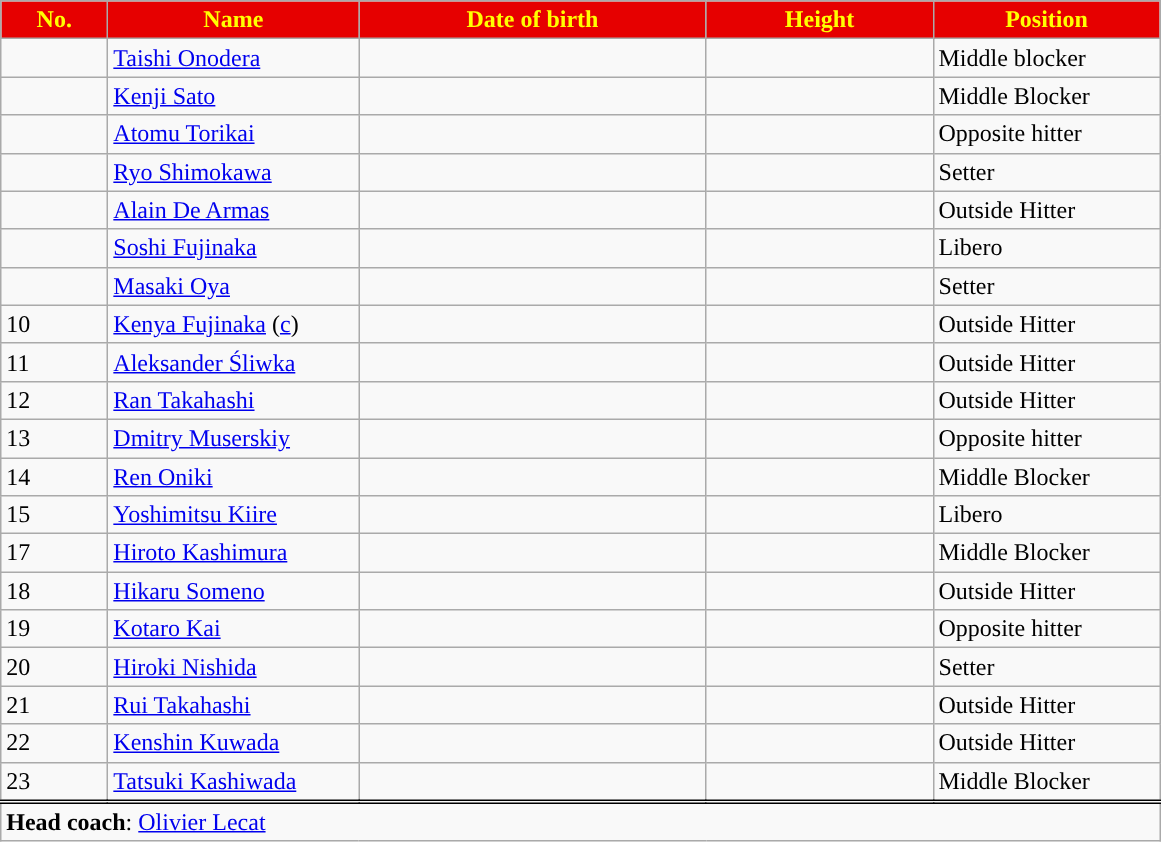<table class="wikitable sortable" style="font-size:">
<tr>
<th style="width:4em; color:yellow; background-color:#E60000">No.</th>
<th style="width:10em; color:yellow; background-color:#E60000">Name</th>
<th style="width:14em; color:yellow; background-color:#E60000">Date of birth</th>
<th style="width:9em; color:yellow; background-color:#E60000">Height</th>
<th style="width:9em; color:yellow; background-color:#E60000">Position</th>
</tr>
<tr>
<td></td>
<td style="text-align:left;"> <a href='#'>Taishi Onodera</a></td>
<td style="text-align:right;"></td>
<td></td>
<td>Middle blocker</td>
</tr>
<tr>
<td></td>
<td style="text-align:left;"> <a href='#'>Kenji Sato</a></td>
<td style="text-align:right;"></td>
<td></td>
<td>Middle Blocker</td>
</tr>
<tr>
<td></td>
<td style="text-align:left;"> <a href='#'>Atomu Torikai</a></td>
<td style="text-align:right;"></td>
<td></td>
<td>Opposite hitter</td>
</tr>
<tr>
<td></td>
<td style="text-align:left;"> <a href='#'>Ryo Shimokawa</a></td>
<td style="text-align:right;"></td>
<td></td>
<td>Setter</td>
</tr>
<tr>
<td></td>
<td style="text-align:left;"> <a href='#'>Alain De Armas</a></td>
<td style="text-align:right;"></td>
<td></td>
<td>Outside Hitter</td>
</tr>
<tr>
<td></td>
<td style="text-align:left;"> <a href='#'>Soshi Fujinaka</a></td>
<td style="text-align:right;"></td>
<td></td>
<td>Libero</td>
</tr>
<tr>
<td></td>
<td style="text-align:left;"> <a href='#'>Masaki Oya</a></td>
<td style="text-align:right;"></td>
<td></td>
<td>Setter</td>
</tr>
<tr>
<td>10</td>
<td style="text-align:left;"> <a href='#'>Kenya Fujinaka</a> (<a href='#'>c</a>)</td>
<td style="text-align:right;"></td>
<td></td>
<td>Outside Hitter</td>
</tr>
<tr>
<td>11</td>
<td style="text-align:left;"> <a href='#'>Aleksander Śliwka</a></td>
<td style="text-align:right;"></td>
<td></td>
<td>Outside Hitter</td>
</tr>
<tr>
<td>12</td>
<td style="text-align:left;"> <a href='#'>Ran Takahashi</a></td>
<td style="text-align:right;"></td>
<td></td>
<td>Outside Hitter</td>
</tr>
<tr>
<td>13</td>
<td style="text-align:left;"> <a href='#'>Dmitry Muserskiy</a></td>
<td style="text-align:right;"></td>
<td></td>
<td>Opposite hitter</td>
</tr>
<tr>
<td>14</td>
<td style="text-align:left;"> <a href='#'>Ren Oniki</a></td>
<td style="text-align:right;"></td>
<td></td>
<td>Middle Blocker</td>
</tr>
<tr>
<td>15</td>
<td style="text-align:left;"> <a href='#'>Yoshimitsu Kiire</a></td>
<td style="text-align:right;"></td>
<td></td>
<td>Libero</td>
</tr>
<tr>
<td>17</td>
<td style="text-align:left;"> <a href='#'>Hiroto Kashimura</a></td>
<td style="text-align:right;"></td>
<td></td>
<td>Middle Blocker</td>
</tr>
<tr>
<td>18</td>
<td style="text-align:left;"> <a href='#'>Hikaru Someno</a></td>
<td style="text-align:right;"></td>
<td></td>
<td>Outside Hitter</td>
</tr>
<tr>
<td>19</td>
<td style="text-align:left;"> <a href='#'>Kotaro Kai</a></td>
<td style="text-align:right;"></td>
<td></td>
<td>Opposite hitter</td>
</tr>
<tr>
<td>20</td>
<td style="text-align:left;"> <a href='#'>Hiroki Nishida</a></td>
<td style="text-align:right;"></td>
<td></td>
<td>Setter</td>
</tr>
<tr>
<td>21</td>
<td style="text-align:left;"> <a href='#'>Rui Takahashi</a></td>
<td style="text-align:right;"></td>
<td></td>
<td>Outside Hitter</td>
</tr>
<tr>
<td>22</td>
<td style="text-align:left;"> <a href='#'>Kenshin Kuwada</a></td>
<td style="text-align:right;"></td>
<td></td>
<td>Outside Hitter</td>
</tr>
<tr>
<td>23</td>
<td style="text-align:left;"> <a href='#'>Tatsuki Kashiwada</a></td>
<td style="text-align:right;"></td>
<td></td>
<td>Middle Blocker</td>
</tr>
<tr>
<td style="border-top:double;"colspan=5><strong>Head coach</strong>:  <a href='#'>Olivier Lecat</a></td>
</tr>
</table>
